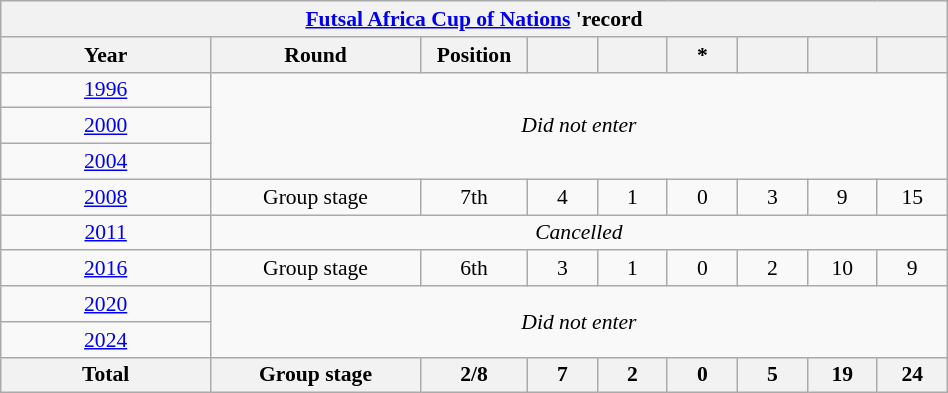<table class="wikitable" style="font-size:90%; text-align:center;" width="50%">
<tr>
<th colspan="9"><a href='#'>Futsal Africa Cup of Nations</a> 'record</th>
</tr>
<tr>
<th width="15%">Year</th>
<th width="15%">Round</th>
<th width="5%">Position</th>
<th width="5%"></th>
<th width="5%"></th>
<th width="5%">*</th>
<th width="5%"></th>
<th width="5%"></th>
<th width="5%"></th>
</tr>
<tr>
<td> <a href='#'>1996</a></td>
<td colspan="8" rowspan="3"><em>Did not enter</em></td>
</tr>
<tr bgcolor="">
<td> <a href='#'>2000</a></td>
</tr>
<tr>
<td> <a href='#'>2004</a></td>
</tr>
<tr>
<td> <a href='#'>2008</a></td>
<td>Group stage</td>
<td>7th</td>
<td>4</td>
<td>1</td>
<td>0</td>
<td>3</td>
<td>9</td>
<td>15</td>
</tr>
<tr>
<td> <a href='#'>2011</a></td>
<td colspan="8"><em>Cancelled</em></td>
</tr>
<tr>
<td> <a href='#'>2016</a></td>
<td>Group stage</td>
<td>6th</td>
<td>3</td>
<td>1</td>
<td>0</td>
<td>2</td>
<td>10</td>
<td>9</td>
</tr>
<tr>
<td> <a href='#'>2020</a></td>
<td colspan="8" rowspan="2"><em>Did not enter</em></td>
</tr>
<tr>
<td> <a href='#'>2024</a></td>
</tr>
<tr>
<th>Total</th>
<th>Group stage</th>
<th>2/8</th>
<th>7</th>
<th>2</th>
<th>0</th>
<th>5</th>
<th>19</th>
<th>24</th>
</tr>
</table>
